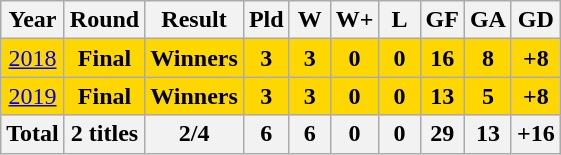<table class="wikitable" style="text-align: center;">
<tr>
<th>Year</th>
<th>Round</th>
<th>Result</th>
<th width=20>Pld</th>
<th width=20>W</th>
<th width=20>W+</th>
<th width=20>L</th>
<th width=20>GF</th>
<th width=20>GA</th>
<th>GD</th>
</tr>
<tr style="background:gold;">
<td> <a href='#'>2018</a></td>
<td><strong>Final</strong></td>
<td><strong>Winners</strong></td>
<td><strong>3</strong></td>
<td><strong>3</strong></td>
<td><strong>0</strong></td>
<td><strong>0</strong></td>
<td><strong>16</strong></td>
<td><strong>8</strong></td>
<td><strong>+8</strong></td>
</tr>
<tr style="background:gold;">
<td> <a href='#'>2019</a></td>
<td><strong>Final</strong></td>
<td><strong>Winners</strong></td>
<td><strong>3</strong></td>
<td><strong>3</strong></td>
<td><strong>0</strong></td>
<td><strong>0</strong></td>
<td><strong>13</strong></td>
<td><strong>5</strong></td>
<td><strong>+8</strong></td>
</tr>
<tr>
<th>Total</th>
<th>2 titles</th>
<th>2/4</th>
<th>6</th>
<th>6</th>
<th>0</th>
<th>0</th>
<th>29</th>
<th>13</th>
<th>+16</th>
</tr>
</table>
